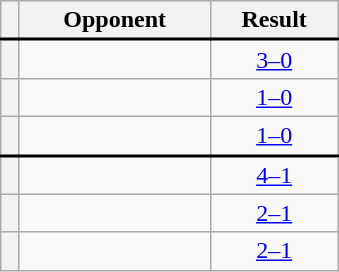<table class="wikitable plainrowheaders" style="text-align:center;margin-left:1em;float:right;clear:right;min-width:226px">
<tr>
<th scope="col"></th>
<th scope="col">Opponent</th>
<th scope="col">Result</th>
</tr>
<tr style="border-top: 2px solid black;">
<th scope="row" style="text-align:center"></th>
<td align="left"></td>
<td><a href='#'>3–0</a></td>
</tr>
<tr>
<th scope="row" style="text-align:center"></th>
<td align="left"></td>
<td><a href='#'>1–0</a></td>
</tr>
<tr>
<th scope="row" style="text-align:center"></th>
<td align="left"></td>
<td><a href='#'>1–0</a></td>
</tr>
<tr style="border-top: 2px solid black;">
<th scope="row" style="text-align:center"></th>
<td align="left"></td>
<td><a href='#'>4–1</a></td>
</tr>
<tr>
<th scope="row" style="text-align:center"></th>
<td align="left"></td>
<td><a href='#'>2–1</a> </td>
</tr>
<tr>
<th scope="row" style="text-align:center"></th>
<td align="left"></td>
<td><a href='#'>2–1</a></td>
</tr>
</table>
